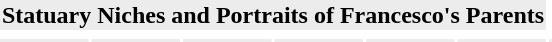<table align=center>
<tr>
<th colspan="6" style="background:#ECECEC; "><strong>Statuary Niches and Portraits of Francesco's Parents</strong></th>
</tr>
<tr>
<td></td>
<td></td>
<td></td>
<td></td>
<td></td>
<td></td>
<td></td>
</tr>
<tr>
<td style="background:#ECECEC;"></td>
<td style="background:#ECECEC;"></td>
<td style="background:#ECECEC;"></td>
<td style="background:#ECECEC;"></td>
<td style="background:#ECECEC;"></td>
<td style="background:#ECECEC;"></td>
<td style="background:#ECECEC;"></td>
</tr>
<tr>
</tr>
</table>
